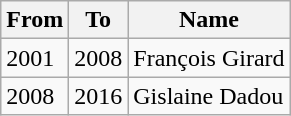<table class="wikitable">
<tr>
<th>From</th>
<th>To</th>
<th>Name</th>
</tr>
<tr>
<td>2001</td>
<td>2008</td>
<td>François Girard</td>
</tr>
<tr>
<td>2008</td>
<td>2016</td>
<td>Gislaine Dadou</td>
</tr>
</table>
